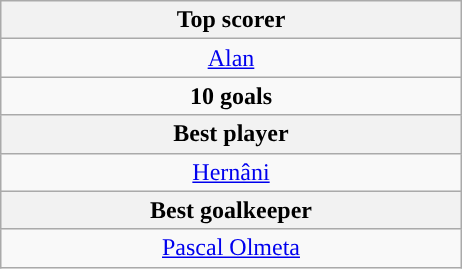<table class="wikitable" style="margin: 1em auto 1em auto;">
<tr>
<th width=300>Top scorer</th>
</tr>
<tr align=center style="background:">
<td style="text-align:center;"> <a href='#'>Alan</a></td>
</tr>
<tr>
<td style="text-align:center;"><strong>10 goals</strong></td>
</tr>
<tr>
<th>Best player</th>
</tr>
<tr>
<td style="text-align:center;"> <a href='#'>Hernâni</a></td>
</tr>
<tr>
<th>Best goalkeeper</th>
</tr>
<tr>
<td style="text-align:center;"> <a href='#'>Pascal Olmeta</a></td>
</tr>
</table>
